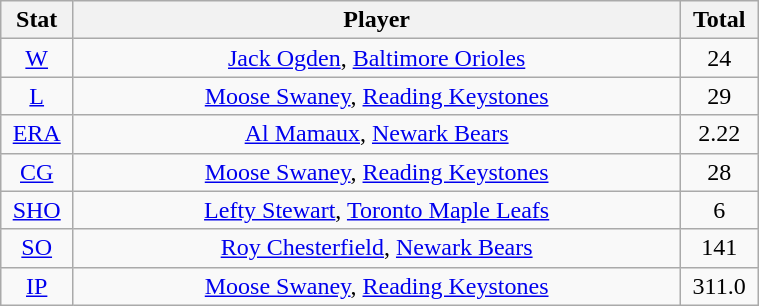<table class="wikitable" width="40%" style="text-align:center;">
<tr>
<th width="5%">Stat</th>
<th width="60%">Player</th>
<th width="5%">Total</th>
</tr>
<tr>
<td><a href='#'>W</a></td>
<td><a href='#'>Jack Ogden</a>, <a href='#'>Baltimore Orioles</a></td>
<td>24</td>
</tr>
<tr>
<td><a href='#'>L</a></td>
<td><a href='#'>Moose Swaney</a>, <a href='#'>Reading Keystones</a></td>
<td>29</td>
</tr>
<tr>
<td><a href='#'>ERA</a></td>
<td><a href='#'>Al Mamaux</a>, <a href='#'>Newark Bears</a></td>
<td>2.22</td>
</tr>
<tr>
<td><a href='#'>CG</a></td>
<td><a href='#'>Moose Swaney</a>, <a href='#'>Reading Keystones</a></td>
<td>28</td>
</tr>
<tr>
<td><a href='#'>SHO</a></td>
<td><a href='#'>Lefty Stewart</a>, <a href='#'>Toronto Maple Leafs</a></td>
<td>6</td>
</tr>
<tr>
<td><a href='#'>SO</a></td>
<td><a href='#'>Roy Chesterfield</a>, <a href='#'>Newark Bears</a></td>
<td>141</td>
</tr>
<tr>
<td><a href='#'>IP</a></td>
<td><a href='#'>Moose Swaney</a>, <a href='#'>Reading Keystones</a></td>
<td>311.0</td>
</tr>
</table>
